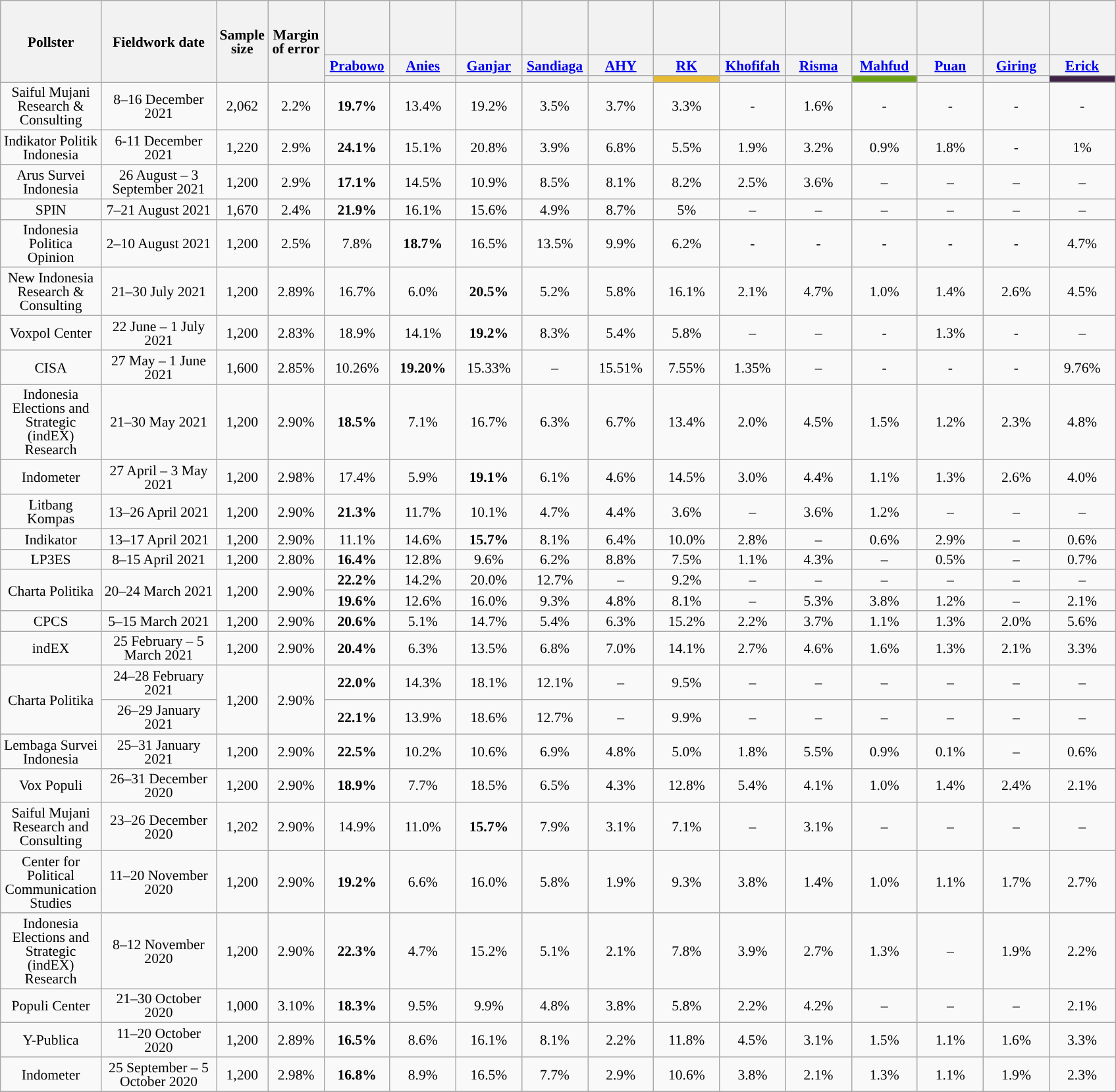<table class="wikitable" style="text-align:center; font-size:90%; line-height:14px;">
<tr style="height:55px; background-color:#E9E9E9">
<th rowspan="3" style="width:95px;">Pollster</th>
<th rowspan="3" style="width:110px;">Fieldwork date</th>
<th style="width:35px;" rowspan="3">Sample size</th>
<th style="width:50px;" rowspan="3">Margin of error</th>
<th style="width:60px;"></th>
<th style="width:60px;"></th>
<th style="width:60px;"></th>
<th style="width:60px;"></th>
<th style="width:60px;"></th>
<th style="width:60px;"></th>
<th style="width:60px;"></th>
<th style="width:60px;"></th>
<th style="width:60px;"></th>
<th style="width:60px;"></th>
<th style="width:60px;"></th>
<th style="width:60px;"></th>
</tr>
<tr>
<th><a href='#'>Prabowo</a> <br></th>
<th><a href='#'>Anies</a> <br></th>
<th><a href='#'>Ganjar</a> <br></th>
<th><a href='#'>Sandiaga</a> <br></th>
<th><a href='#'>AHY</a> <br></th>
<th><a href='#'>RK</a> <br></th>
<th><a href='#'>Khofifah</a> <br></th>
<th><a href='#'>Risma</a> <br></th>
<th><a href='#'>Mahfud</a> <br></th>
<th><a href='#'>Puan</a> <br></th>
<th><a href='#'>Giring</a> <br></th>
<th><a href='#'>Erick</a> <br></th>
</tr>
<tr>
<th class="unsortable" style="color:inherit;background:"></th>
<th class="unsortable" style="color:inherit;background:"></th>
<th class="unsortable" style="color:inherit;background:"></th>
<th class="unsortable" style="color:inherit;background:"></th>
<th class="unsortable" style="color:inherit;background:"></th>
<th class="unsortable" style="color:inherit;background:#E7BA32; width:40px;"></th>
<th class="unsortable" style="color:inherit;background:"></th>
<th class="unsortable" style="color:inherit;background:"></th>
<th class="unsortable" style="color:inherit;background:#6CA016; width:40px;"></th>
<th class="unsortable" style="color:inherit;background:"></th>
<th class="unsortable" style="color:inherit;background:"></th>
<th class="unsortable" style="color:inherit;background:#3F2347; width:40px;"></th>
</tr>
<tr>
<td>Saiful Mujani Research & Consulting</td>
<td>8–16 December 2021</td>
<td>2,062</td>
<td>2.2%</td>
<td style="background-color:#"><strong>19.7%</strong></td>
<td>13.4%</td>
<td>19.2%</td>
<td>3.5%</td>
<td>3.7%</td>
<td>3.3%</td>
<td>-</td>
<td>1.6%</td>
<td>-</td>
<td>-</td>
<td>-</td>
<td>-</td>
</tr>
<tr>
<td>Indikator Politik Indonesia</td>
<td>6-11 December 2021</td>
<td>1,220</td>
<td>2.9%</td>
<td style="background-color:#"><strong>24.1%</strong></td>
<td>15.1%</td>
<td>20.8%</td>
<td>3.9%</td>
<td>6.8%</td>
<td>5.5%</td>
<td>1.9%</td>
<td>3.2%</td>
<td>0.9%</td>
<td>1.8%</td>
<td>-</td>
<td>1%</td>
</tr>
<tr>
<td>Arus Survei Indonesia</td>
<td>26 August – 3 September 2021</td>
<td>1,200</td>
<td>2.9%</td>
<td style="background-color:#"><strong>17.1%</strong> </td>
<td>14.5% </td>
<td>10.9% </td>
<td>8.5% </td>
<td>8.1% </td>
<td>8.2% </td>
<td>2.5% </td>
<td>3.6% </td>
<td>–</td>
<td>–</td>
<td>–</td>
<td>–</td>
</tr>
<tr>
<td>SPIN</td>
<td>7–21 August 2021</td>
<td>1,670</td>
<td>2.4%</td>
<td style="background-color:#"><strong>21.9%</strong> </td>
<td>16.1% </td>
<td>15.6% </td>
<td>4.9% </td>
<td>8.7% </td>
<td>5% </td>
<td>– </td>
<td>– </td>
<td>– </td>
<td>– </td>
<td>– </td>
<td>– </td>
</tr>
<tr>
<td>Indonesia Politica<br>Opinion</td>
<td>2–10 August 2021</td>
<td>1,200</td>
<td>2.5%</td>
<td>7.8% </td>
<td style="background-color:#"><strong>18.7%</strong> </td>
<td>16.5% </td>
<td>13.5% </td>
<td>9.9% </td>
<td>6.2% </td>
<td>-</td>
<td>-</td>
<td>-</td>
<td>-</td>
<td>-</td>
<td>4.7% </td>
</tr>
<tr>
<td>New Indonesia<br>Research & Consulting</td>
<td>21–30 July 2021</td>
<td>1,200</td>
<td>2.89%</td>
<td>16.7% </td>
<td>6.0% </td>
<td style="background-color:#"><strong>20.5%</strong> </td>
<td>5.2% </td>
<td>5.8% </td>
<td>16.1% </td>
<td>2.1% </td>
<td>4.7% </td>
<td>1.0% </td>
<td>1.4% </td>
<td>2.6% </td>
<td>4.5% </td>
</tr>
<tr>
<td>Voxpol Center</td>
<td>22 June – 1 July 2021</td>
<td>1,200</td>
<td>2.83%</td>
<td>18.9% </td>
<td>14.1% </td>
<td style="background-color:#"><strong>19.2%</strong> </td>
<td>8.3% </td>
<td>5.4% </td>
<td>5.8% </td>
<td>–</td>
<td>–</td>
<td>-</td>
<td>1.3% </td>
<td>-</td>
<td>–</td>
</tr>
<tr ind>
<td>CISA</td>
<td>27 May – 1 June 2021</td>
<td>1,600</td>
<td>2.85%</td>
<td>10.26% </td>
<td style="background-color:#"><strong>19.20%</strong> </td>
<td>15.33% </td>
<td>–</td>
<td>15.51% </td>
<td>7.55% </td>
<td>1.35% </td>
<td>–</td>
<td>-</td>
<td>-</td>
<td>-</td>
<td>9.76% </td>
</tr>
<tr>
<td>Indonesia Elections and Strategic (indEX) Research</td>
<td>21–30 May 2021</td>
<td>1,200</td>
<td>2.90%</td>
<td style="background-color:#"><strong>18.5%</strong> </td>
<td>7.1% </td>
<td>16.7% </td>
<td>6.3% </td>
<td>6.7% </td>
<td>13.4% </td>
<td>2.0% </td>
<td>4.5% </td>
<td>1.5% </td>
<td>1.2% </td>
<td>2.3% </td>
<td>4.8% </td>
</tr>
<tr>
<td>Indometer</td>
<td>27 April – 3 May 2021</td>
<td>1,200</td>
<td>2.98%</td>
<td>17.4% </td>
<td>5.9% </td>
<td style="background-color:#"><strong>19.1%</strong> </td>
<td>6.1% </td>
<td>4.6% </td>
<td>14.5% </td>
<td>3.0% </td>
<td>4.4% </td>
<td>1.1% </td>
<td>1.3% </td>
<td>2.6% </td>
<td>4.0% </td>
</tr>
<tr>
<td>Litbang Kompas</td>
<td>13–26 April 2021</td>
<td>1,200</td>
<td>2.90%</td>
<td style="background-color:#"><strong>21.3%</strong> </td>
<td>11.7% </td>
<td>10.1% </td>
<td>4.7% </td>
<td>4.4% </td>
<td>3.6% </td>
<td>– </td>
<td>3.6% </td>
<td>1.2% </td>
<td>– </td>
<td>– </td>
<td>– </td>
</tr>
<tr>
<td>Indikator</td>
<td>13–17 April 2021</td>
<td>1,200</td>
<td>2.90%</td>
<td>11.1% </td>
<td>14.6% </td>
<td style="background-color:#"><strong>15.7%</strong> </td>
<td>8.1% </td>
<td>6.4% </td>
<td>10.0% </td>
<td>2.8% </td>
<td>– </td>
<td>0.6% </td>
<td>2.9% </td>
<td>– </td>
<td>0.6% </td>
</tr>
<tr>
<td>LP3ES</td>
<td>8–15 April 2021</td>
<td>1,200</td>
<td>2.80%</td>
<td style="background-color:#"><strong>16.4%</strong> </td>
<td>12.8% </td>
<td>9.6% </td>
<td>6.2% </td>
<td>8.8% </td>
<td>7.5% </td>
<td>1.1% </td>
<td>4.3% </td>
<td>– </td>
<td>0.5% </td>
<td>– </td>
<td>0.7% </td>
</tr>
<tr>
<td rowspan=2>Charta Politika</td>
<td rowspan=2>20–24 March 2021</td>
<td rowspan=2>1,200</td>
<td rowspan=2>2.90%</td>
<td style="background-color:#"><strong>22.2%</strong> </td>
<td>14.2% </td>
<td>20.0% </td>
<td>12.7% </td>
<td>– </td>
<td>9.2% </td>
<td>– </td>
<td>– </td>
<td>– </td>
<td>– </td>
<td>– </td>
<td>– </td>
</tr>
<tr>
<td style="background-color:#"><strong>19.6%</strong> </td>
<td>12.6% </td>
<td>16.0% </td>
<td>9.3% </td>
<td>4.8% </td>
<td>8.1% </td>
<td>– </td>
<td>5.3% </td>
<td>3.8% </td>
<td>1.2% </td>
<td>– </td>
<td>2.1% </td>
</tr>
<tr>
<td>CPCS</td>
<td>5–15 March 2021</td>
<td>1,200</td>
<td>2.90%</td>
<td style="background-color:#"><strong>20.6%</strong> </td>
<td>5.1% </td>
<td>14.7% </td>
<td>5.4% </td>
<td>6.3% </td>
<td>15.2% </td>
<td>2.2% </td>
<td>3.7% </td>
<td>1.1% </td>
<td>1.3% </td>
<td>2.0% </td>
<td>5.6% </td>
</tr>
<tr>
<td>indEX</td>
<td>25 February – 5 March 2021</td>
<td>1,200</td>
<td>2.90%</td>
<td style="background-color:#"><strong>20.4%</strong> </td>
<td>6.3% </td>
<td>13.5% </td>
<td>6.8% </td>
<td>7.0% </td>
<td>14.1% </td>
<td>2.7% </td>
<td>4.6% </td>
<td>1.6% </td>
<td>1.3% </td>
<td>2.1% </td>
<td>3.3% </td>
</tr>
<tr>
<td rowspan="2">Charta Politika</td>
<td>24–28 February 2021</td>
<td rowspan="2">1,200</td>
<td rowspan="2">2.90%</td>
<td style="background-color:#"><strong>22.0%</strong> </td>
<td>14.3% </td>
<td>18.1% </td>
<td>12.1% </td>
<td>– </td>
<td>9.5% </td>
<td>– </td>
<td>– </td>
<td>– </td>
<td>– </td>
<td>– </td>
<td>– </td>
</tr>
<tr>
<td>26–29 January 2021</td>
<td style="background-color:#"><strong>22.1%</strong> </td>
<td>13.9% </td>
<td>18.6% </td>
<td>12.7% </td>
<td>– </td>
<td>9.9% </td>
<td>– </td>
<td>– </td>
<td>– </td>
<td>– </td>
<td>– </td>
<td>– </td>
</tr>
<tr>
<td>Lembaga Survei Indonesia</td>
<td>25–31 January 2021</td>
<td>1,200</td>
<td>2.90%</td>
<td style="background-color:#"><strong>22.5%</strong> </td>
<td>10.2% </td>
<td>10.6% </td>
<td>6.9% </td>
<td>4.8% </td>
<td>5.0% </td>
<td>1.8% </td>
<td>5.5% </td>
<td>0.9% </td>
<td>0.1% </td>
<td>– </td>
<td>0.6% </td>
</tr>
<tr>
<td>Vox Populi</td>
<td>26–31 December 2020</td>
<td>1,200</td>
<td>2.90%</td>
<td style="background-color:#"><strong>18.9%</strong> </td>
<td>7.7% </td>
<td>18.5% </td>
<td>6.5% </td>
<td>4.3% </td>
<td>12.8% </td>
<td>5.4% </td>
<td>4.1% </td>
<td>1.0% </td>
<td>1.4% </td>
<td>2.4% </td>
<td>2.1% </td>
</tr>
<tr>
<td>Saiful Mujani Research and Consulting</td>
<td>23–26 December 2020</td>
<td>1,202</td>
<td>2.90%</td>
<td>14.9% </td>
<td>11.0% </td>
<td style="background-color:#"><strong>15.7%</strong> </td>
<td>7.9% </td>
<td>3.1% </td>
<td>7.1% </td>
<td>– </td>
<td>3.1% </td>
<td>– </td>
<td>– </td>
<td>– </td>
<td>– </td>
</tr>
<tr>
<td>Center for Political Communication Studies</td>
<td>11–20 November 2020</td>
<td>1,200</td>
<td>2.90%</td>
<td style="background-color:#"><strong>19.2%</strong> </td>
<td>6.6% </td>
<td>16.0% </td>
<td>5.8% </td>
<td>1.9% </td>
<td>9.3% </td>
<td>3.8% </td>
<td>1.4% </td>
<td>1.0% </td>
<td>1.1% </td>
<td>1.7% </td>
<td>2.7% </td>
</tr>
<tr>
<td>Indonesia Elections and Strategic (indEX) Research</td>
<td>8–12 November 2020</td>
<td>1,200</td>
<td>2.90%</td>
<td style="background-color:#"><strong>22.3%</strong> </td>
<td>4.7% </td>
<td>15.2% </td>
<td>5.1% </td>
<td>2.1% </td>
<td>7.8% </td>
<td>3.9% </td>
<td>2.7% </td>
<td>1.3% </td>
<td>– </td>
<td>1.9% </td>
<td>2.2% </td>
</tr>
<tr>
<td>Populi Center</td>
<td>21–30 October 2020</td>
<td>1,000</td>
<td>3.10%</td>
<td style="background-color:#"><strong>18.3%</strong> </td>
<td>9.5% </td>
<td>9.9% </td>
<td>4.8% </td>
<td>3.8% </td>
<td>5.8% </td>
<td>2.2% </td>
<td>4.2% </td>
<td>– </td>
<td>– </td>
<td>–</td>
<td>2.1% </td>
</tr>
<tr>
<td>Y-Publica</td>
<td>11–20 October 2020</td>
<td>1,200</td>
<td>2.89%</td>
<td style="background-color:#"><strong>16.5%</strong> </td>
<td>8.6% </td>
<td>16.1% </td>
<td>8.1% </td>
<td>2.2% </td>
<td>11.8% </td>
<td>4.5% </td>
<td>3.1% </td>
<td>1.5% </td>
<td>1.1% </td>
<td>1.6%</td>
<td>3.3% </td>
</tr>
<tr>
<td>Indometer</td>
<td>25 September – 5 October 2020</td>
<td>1,200</td>
<td>2.98%</td>
<td style="background-color:#"><strong>16.8%</strong> </td>
<td>8.9% </td>
<td>16.5% </td>
<td>7.7% </td>
<td>2.9% </td>
<td>10.6% </td>
<td>3.8% </td>
<td>2.1% </td>
<td>1.3% </td>
<td>1.1% </td>
<td>1.9%</td>
<td>2.3% </td>
</tr>
<tr>
</tr>
</table>
